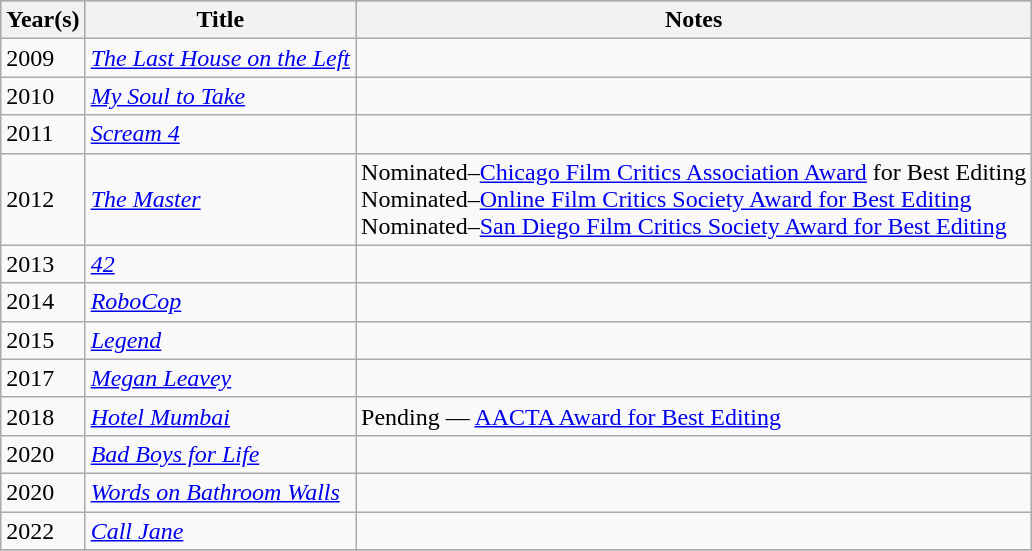<table class="wikitable">
<tr style="background:#b0c4de; text-align:center;">
<th>Year(s)</th>
<th>Title</th>
<th>Notes</th>
</tr>
<tr>
<td>2009</td>
<td><em><a href='#'>The Last House on the Left</a></em></td>
<td></td>
</tr>
<tr>
<td>2010</td>
<td><em><a href='#'>My Soul to Take</a></em></td>
<td></td>
</tr>
<tr>
<td>2011</td>
<td><em><a href='#'>Scream 4</a></em></td>
<td></td>
</tr>
<tr>
<td>2012</td>
<td><em><a href='#'>The Master</a></em></td>
<td>Nominated–<a href='#'>Chicago Film Critics Association Award</a> for Best Editing<br>Nominated–<a href='#'>Online Film Critics Society Award for Best Editing</a><br>Nominated–<a href='#'>San Diego Film Critics Society Award for Best Editing</a></td>
</tr>
<tr>
<td>2013</td>
<td><em><a href='#'>42</a></em></td>
<td></td>
</tr>
<tr>
<td>2014</td>
<td><em><a href='#'>RoboCop</a></em></td>
<td></td>
</tr>
<tr>
<td>2015</td>
<td><em><a href='#'>Legend</a></em></td>
<td></td>
</tr>
<tr>
<td>2017</td>
<td><em><a href='#'>Megan Leavey</a></em></td>
<td></td>
</tr>
<tr>
<td>2018</td>
<td><em><a href='#'>Hotel Mumbai</a></em></td>
<td>Pending — <a href='#'>AACTA Award for Best Editing</a></td>
</tr>
<tr>
<td>2020</td>
<td><em><a href='#'>Bad Boys for Life</a></em></td>
<td></td>
</tr>
<tr>
<td>2020</td>
<td><em><a href='#'>Words on Bathroom Walls</a></em></td>
<td></td>
</tr>
<tr>
<td>2022</td>
<td><em><a href='#'>Call Jane</a></em></td>
<td></td>
</tr>
<tr>
</tr>
</table>
